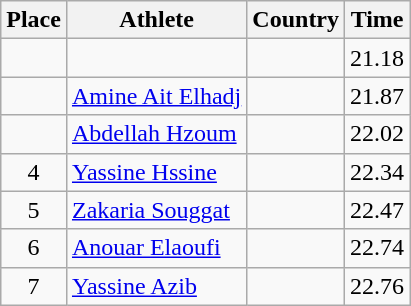<table class="wikitable">
<tr>
<th>Place</th>
<th>Athlete</th>
<th>Country</th>
<th>Time</th>
</tr>
<tr>
<td align=center></td>
<td></td>
<td></td>
<td>21.18</td>
</tr>
<tr>
<td align=center></td>
<td><a href='#'>Amine Ait Elhadj</a></td>
<td></td>
<td>21.87</td>
</tr>
<tr>
<td align=center></td>
<td><a href='#'>Abdellah Hzoum</a></td>
<td></td>
<td>22.02</td>
</tr>
<tr>
<td align=center>4</td>
<td><a href='#'>Yassine Hssine</a></td>
<td></td>
<td>22.34</td>
</tr>
<tr>
<td align=center>5</td>
<td><a href='#'>Zakaria Souggat</a></td>
<td></td>
<td>22.47</td>
</tr>
<tr>
<td align=center>6</td>
<td><a href='#'>Anouar Elaoufi</a></td>
<td></td>
<td>22.74</td>
</tr>
<tr>
<td align=center>7</td>
<td><a href='#'>Yassine Azib</a></td>
<td></td>
<td>22.76</td>
</tr>
</table>
